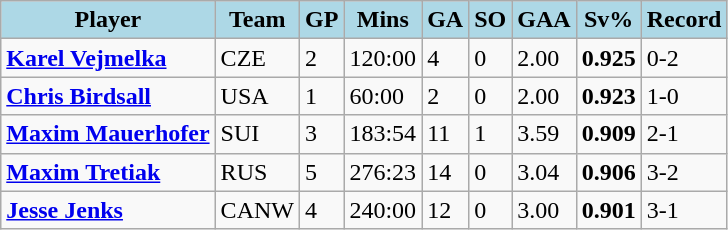<table class="wikitable">
<tr>
<th style="background:lightblue;">Player</th>
<th style="background:lightblue;">Team</th>
<th style="background:lightblue;">GP</th>
<th style="background:lightblue;">Mins</th>
<th style="background:lightblue;">GA</th>
<th style="background:lightblue;">SO</th>
<th style="background:lightblue;">GAA</th>
<th style="background:lightblue;">Sv%</th>
<th style="background:lightblue;">Record</th>
</tr>
<tr>
<td> <strong><a href='#'>Karel Vejmelka</a></strong></td>
<td>CZE</td>
<td>2</td>
<td>120:00</td>
<td>4</td>
<td>0</td>
<td>2.00</td>
<td><strong>0.925</strong></td>
<td>0-2</td>
</tr>
<tr>
<td> <strong><a href='#'>Chris Birdsall</a></strong></td>
<td>USA</td>
<td>1</td>
<td>60:00</td>
<td>2</td>
<td>0</td>
<td>2.00</td>
<td><strong>0.923</strong></td>
<td>1-0</td>
</tr>
<tr>
<td> <strong><a href='#'>Maxim Mauerhofer</a></strong></td>
<td>SUI</td>
<td>3</td>
<td>183:54</td>
<td>11</td>
<td>1</td>
<td>3.59</td>
<td><strong>0.909</strong></td>
<td>2-1</td>
</tr>
<tr>
<td> <strong><a href='#'>Maxim Tretiak</a></strong></td>
<td>RUS</td>
<td>5</td>
<td>276:23</td>
<td>14</td>
<td>0</td>
<td>3.04</td>
<td><strong>0.906</strong></td>
<td>3-2</td>
</tr>
<tr>
<td> <strong><a href='#'>Jesse Jenks</a></strong></td>
<td>CANW</td>
<td>4</td>
<td>240:00</td>
<td>12</td>
<td>0</td>
<td>3.00</td>
<td><strong>0.901</strong></td>
<td>3-1</td>
</tr>
</table>
